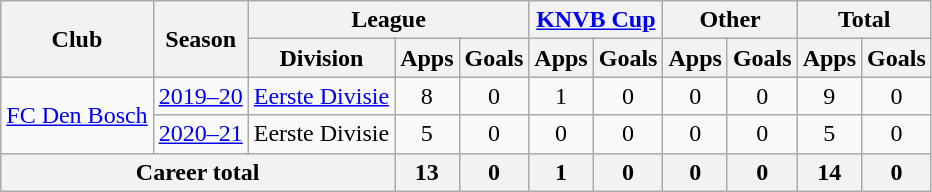<table class="wikitable" style="text-align: center">
<tr>
<th rowspan="2">Club</th>
<th rowspan="2">Season</th>
<th colspan="3">League</th>
<th colspan="2"><a href='#'>KNVB Cup</a></th>
<th colspan="2">Other</th>
<th colspan="2">Total</th>
</tr>
<tr>
<th>Division</th>
<th>Apps</th>
<th>Goals</th>
<th>Apps</th>
<th>Goals</th>
<th>Apps</th>
<th>Goals</th>
<th>Apps</th>
<th>Goals</th>
</tr>
<tr>
<td rowspan="2"><a href='#'>FC Den Bosch</a></td>
<td><a href='#'>2019–20</a></td>
<td><a href='#'>Eerste Divisie</a></td>
<td>8</td>
<td>0</td>
<td>1</td>
<td>0</td>
<td>0</td>
<td>0</td>
<td>9</td>
<td>0</td>
</tr>
<tr>
<td><a href='#'>2020–21</a></td>
<td>Eerste Divisie</td>
<td>5</td>
<td>0</td>
<td>0</td>
<td>0</td>
<td>0</td>
<td>0</td>
<td>5</td>
<td>0</td>
</tr>
<tr>
<th colspan="3">Career total</th>
<th>13</th>
<th>0</th>
<th>1</th>
<th>0</th>
<th>0</th>
<th>0</th>
<th>14</th>
<th>0</th>
</tr>
</table>
